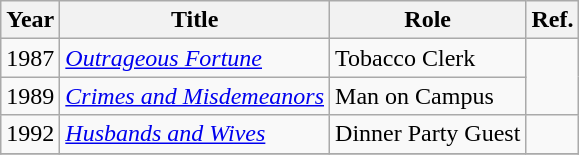<table class="wikitable plainrowheaders">
<tr>
<th>Year</th>
<th>Title</th>
<th>Role</th>
<th>Ref.</th>
</tr>
<tr>
<td>1987</td>
<td><em><a href='#'>Outrageous Fortune</a></em></td>
<td>Tobacco Clerk</td>
<td rowspan=2></td>
</tr>
<tr>
<td>1989</td>
<td><em><a href='#'>Crimes and Misdemeanors</a></em></td>
<td>Man on Campus</td>
</tr>
<tr>
<td>1992</td>
<td><em><a href='#'>Husbands and Wives</a></em></td>
<td>Dinner Party Guest</td>
<td></td>
</tr>
<tr>
</tr>
</table>
